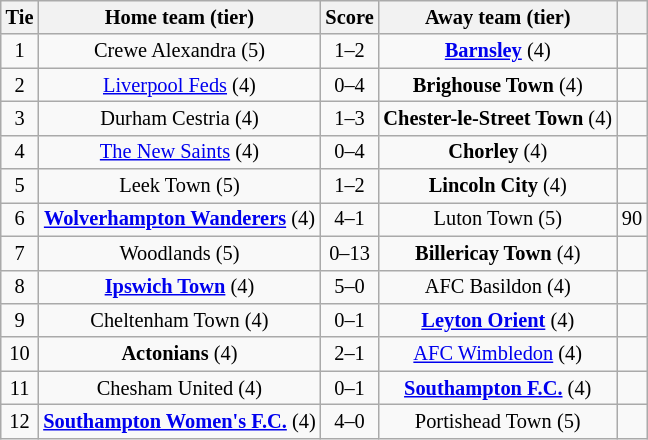<table class="wikitable" style="text-align:center; font-size:85%">
<tr>
<th>Tie</th>
<th>Home team (tier)</th>
<th>Score</th>
<th>Away team (tier)</th>
<th></th>
</tr>
<tr>
<td>1</td>
<td>Crewe Alexandra (5)</td>
<td>1–2 </td>
<td><strong><a href='#'>Barnsley</a></strong> (4)</td>
<td></td>
</tr>
<tr>
<td>2</td>
<td><a href='#'>Liverpool Feds</a> (4)</td>
<td>0–4</td>
<td><strong>Brighouse Town</strong> (4)</td>
<td></td>
</tr>
<tr>
<td>3</td>
<td>Durham Cestria (4)</td>
<td>1–3</td>
<td><strong>Chester-le-Street Town</strong> (4)</td>
<td></td>
</tr>
<tr>
<td>4</td>
<td><a href='#'>The New Saints</a> (4)</td>
<td>0–4</td>
<td><strong>Chorley</strong> (4)</td>
<td></td>
</tr>
<tr>
<td>5</td>
<td>Leek Town (5)</td>
<td>1–2 </td>
<td><strong>Lincoln City</strong> (4)</td>
<td></td>
</tr>
<tr>
<td>6</td>
<td><strong><a href='#'>Wolverhampton Wanderers</a></strong> (4)</td>
<td>4–1</td>
<td>Luton Town (5)</td>
<td>90</td>
</tr>
<tr>
<td>7</td>
<td>Woodlands (5)</td>
<td>0–13</td>
<td><strong>Billericay Town</strong> (4)</td>
<td></td>
</tr>
<tr>
<td>8</td>
<td><strong><a href='#'>Ipswich Town</a></strong> (4)</td>
<td>5–0</td>
<td>AFC Basildon (4)</td>
<td></td>
</tr>
<tr>
<td>9</td>
<td>Cheltenham Town (4)</td>
<td>0–1</td>
<td><strong><a href='#'>Leyton Orient</a></strong> (4)</td>
<td></td>
</tr>
<tr>
<td>10</td>
<td><strong>Actonians</strong> (4)</td>
<td>2–1</td>
<td><a href='#'>AFC Wimbledon</a> (4)</td>
<td></td>
</tr>
<tr>
<td>11</td>
<td>Chesham United (4)</td>
<td>0–1</td>
<td><strong><a href='#'>Southampton F.C.</a></strong> (4)</td>
<td></td>
</tr>
<tr>
<td>12</td>
<td><strong><a href='#'>Southampton Women's F.C.</a></strong> (4)</td>
<td>4–0</td>
<td>Portishead Town (5)</td>
<td></td>
</tr>
</table>
